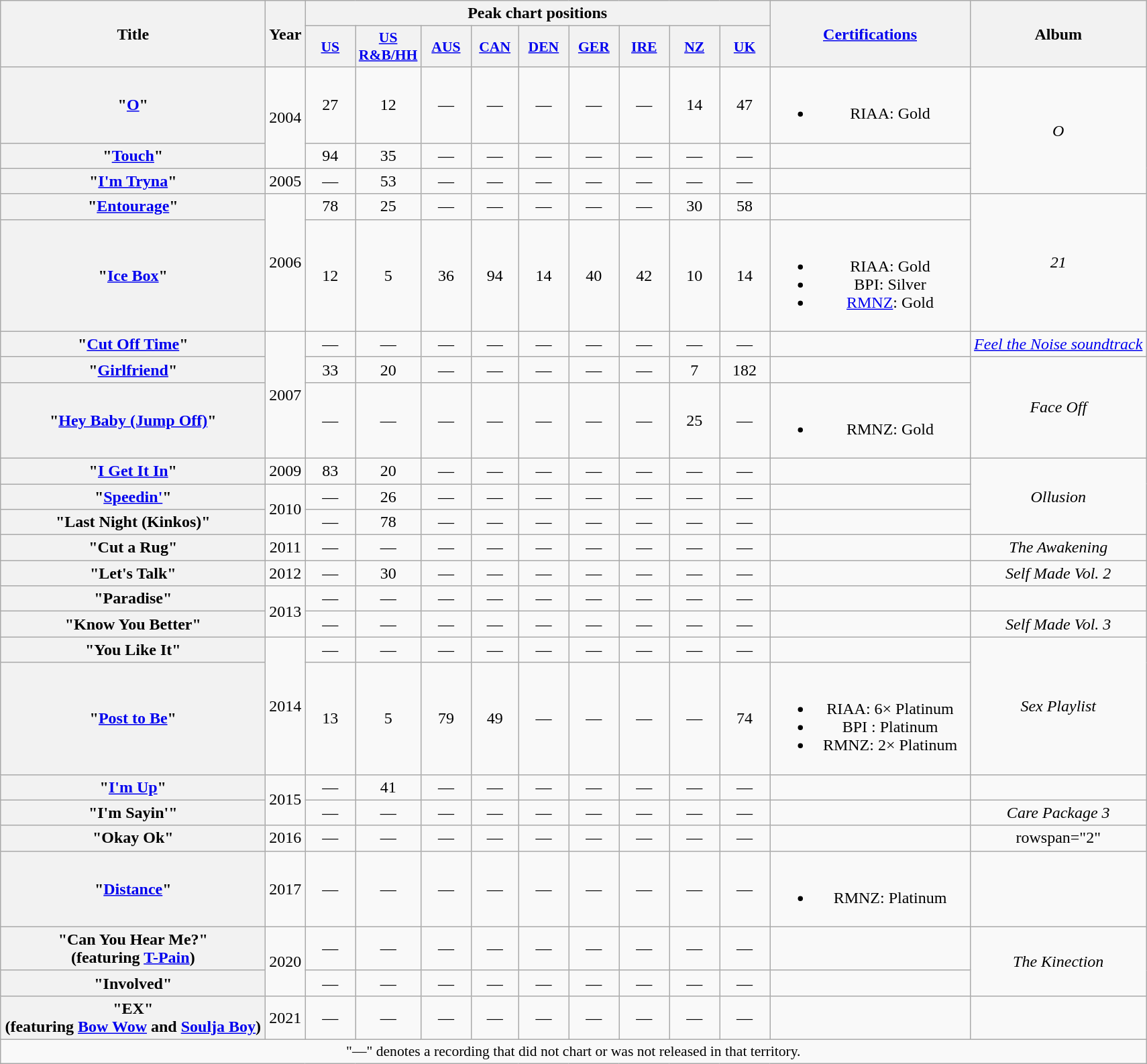<table class="wikitable plainrowheaders" style="text-align:center;">
<tr>
<th scope="col" rowspan="2" style="width:16em;">Title</th>
<th scope="col" rowspan="2">Year</th>
<th scope="col" colspan="9">Peak chart positions</th>
<th scope="col" rowspan="2" style="width:12em;"><a href='#'>Certifications</a></th>
<th scope="col" rowspan="2">Album</th>
</tr>
<tr>
<th style="width:3em;font-size:90%;"><a href='#'>US</a><br></th>
<th style="width:3em;font-size:90%;"><a href='#'>US R&B/HH</a><br></th>
<th style="width:3em;font-size:90%;"><a href='#'>AUS</a><br></th>
<th scope="col" style="width:2.8em;font-size:90%;"><a href='#'>CAN</a><br></th>
<th style="width:3em;font-size:90%;"><a href='#'>DEN</a><br></th>
<th style="width:3em;font-size:90%;"><a href='#'>GER</a><br></th>
<th style="width:3em;font-size:90%;"><a href='#'>IRE</a><br></th>
<th style="width:3em;font-size:90%;"><a href='#'>NZ</a><br></th>
<th style="width:3em;font-size:90%;"><a href='#'>UK</a><br></th>
</tr>
<tr>
<th scope="row">"<a href='#'>O</a>"</th>
<td rowspan="2">2004</td>
<td>27</td>
<td>12</td>
<td>—</td>
<td>—</td>
<td>—</td>
<td>—</td>
<td>—</td>
<td>14</td>
<td>47</td>
<td><br><ul><li>RIAA: Gold</li></ul></td>
<td rowspan="3"><em>O</em></td>
</tr>
<tr>
<th scope="row">"<a href='#'>Touch</a>"</th>
<td>94</td>
<td>35</td>
<td>—</td>
<td>—</td>
<td>—</td>
<td>—</td>
<td>—</td>
<td>—</td>
<td>—</td>
<td></td>
</tr>
<tr>
<th scope="row">"<a href='#'>I'm Tryna</a>"</th>
<td>2005</td>
<td>—</td>
<td>53</td>
<td>—</td>
<td>—</td>
<td>—</td>
<td>—</td>
<td>—</td>
<td>—</td>
<td>—</td>
<td></td>
</tr>
<tr>
<th scope="row">"<a href='#'>Entourage</a>"</th>
<td rowspan="2">2006</td>
<td>78</td>
<td>25</td>
<td>—</td>
<td>—</td>
<td>—</td>
<td>—</td>
<td>—</td>
<td>30</td>
<td>58</td>
<td></td>
<td rowspan="2"><em>21</em></td>
</tr>
<tr>
<th scope="row">"<a href='#'>Ice Box</a>"<br></th>
<td>12</td>
<td>5</td>
<td>36</td>
<td>94</td>
<td>14</td>
<td>40</td>
<td>42</td>
<td>10</td>
<td>14</td>
<td><br><ul><li>RIAA: Gold</li><li>BPI: Silver</li><li><a href='#'>RMNZ</a>: Gold</li></ul></td>
</tr>
<tr>
<th scope="row">"<a href='#'>Cut Off Time</a>"<br></th>
<td rowspan="3">2007</td>
<td>—</td>
<td>—</td>
<td>—</td>
<td>—</td>
<td>—</td>
<td>—</td>
<td>—</td>
<td>—</td>
<td>—</td>
<td></td>
<td><a href='#'><em>Feel the Noise soundtrack</em></a></td>
</tr>
<tr>
<th scope="row">"<a href='#'>Girlfriend</a>"<br></th>
<td>33</td>
<td>20</td>
<td>—</td>
<td>—</td>
<td>—</td>
<td>—</td>
<td>—</td>
<td>7</td>
<td>182</td>
<td></td>
<td rowspan="2"><em>Face Off</em></td>
</tr>
<tr>
<th scope="row">"<a href='#'>Hey Baby (Jump Off)</a>"<br></th>
<td>—</td>
<td>—</td>
<td>—</td>
<td>—</td>
<td>—</td>
<td>—</td>
<td>—</td>
<td>25</td>
<td>—</td>
<td><br><ul><li>RMNZ: Gold</li></ul></td>
</tr>
<tr>
<th scope="row">"<a href='#'>I Get It In</a>"<br></th>
<td>2009</td>
<td>83</td>
<td>20</td>
<td>—</td>
<td>—</td>
<td>—</td>
<td>—</td>
<td>—</td>
<td>—</td>
<td>—</td>
<td></td>
<td rowspan="3"><em>Ollusion</em></td>
</tr>
<tr>
<th scope="row">"<a href='#'>Speedin'</a>"</th>
<td rowspan="2">2010</td>
<td>—</td>
<td>26</td>
<td>—</td>
<td>—</td>
<td>—</td>
<td>—</td>
<td>—</td>
<td>—</td>
<td>—</td>
<td></td>
</tr>
<tr>
<th scope="row">"Last Night (Kinkos)"<br></th>
<td>—</td>
<td>78</td>
<td>—</td>
<td>—</td>
<td>—</td>
<td>—</td>
<td>—</td>
<td>—</td>
<td>—</td>
<td></td>
</tr>
<tr>
<th scope="row">"Cut a Rug"</th>
<td>2011</td>
<td>—</td>
<td>—</td>
<td>—</td>
<td>—</td>
<td>—</td>
<td>—</td>
<td>—</td>
<td>—</td>
<td>—</td>
<td></td>
<td><em>The Awakening</em></td>
</tr>
<tr>
<th scope="row">"Let's Talk"<br></th>
<td>2012</td>
<td>—</td>
<td>30</td>
<td>—</td>
<td>—</td>
<td>—</td>
<td>—</td>
<td>—</td>
<td>—</td>
<td>—</td>
<td></td>
<td><em>Self Made Vol. 2</em></td>
</tr>
<tr>
<th scope="row">"Paradise"</th>
<td rowspan="2">2013</td>
<td>—</td>
<td>—</td>
<td>—</td>
<td>—</td>
<td>—</td>
<td>—</td>
<td>—</td>
<td>—</td>
<td>—</td>
<td></td>
<td></td>
</tr>
<tr>
<th scope="row">"Know You Better"<br></th>
<td>—</td>
<td>—</td>
<td>—</td>
<td>—</td>
<td>—</td>
<td>—</td>
<td>—</td>
<td>—</td>
<td>—</td>
<td></td>
<td><em>Self Made Vol. 3</em></td>
</tr>
<tr>
<th scope="row">"You Like It"</th>
<td rowspan="2">2014</td>
<td>—</td>
<td>—</td>
<td>—</td>
<td>—</td>
<td>—</td>
<td>—</td>
<td>—</td>
<td>—</td>
<td>—</td>
<td></td>
<td rowspan="2"><em>Sex Playlist</em></td>
</tr>
<tr>
<th scope="row">"<a href='#'>Post to Be</a>"<br></th>
<td>13</td>
<td>5</td>
<td>79</td>
<td>49</td>
<td>—</td>
<td>—</td>
<td>—</td>
<td>—</td>
<td>74</td>
<td><br><ul><li>RIAA: 6× Platinum</li><li>BPI : Platinum</li><li>RMNZ: 2× Platinum</li></ul></td>
</tr>
<tr>
<th scope="row">"<a href='#'>I'm Up</a>"<br></th>
<td rowspan="2">2015</td>
<td>—</td>
<td>41</td>
<td>—</td>
<td>—</td>
<td>—</td>
<td>—</td>
<td>—</td>
<td>—</td>
<td>—</td>
<td></td>
<td></td>
</tr>
<tr>
<th scope="row">"I'm Sayin'"<br></th>
<td>—</td>
<td>—</td>
<td>—</td>
<td>—</td>
<td>—</td>
<td>—</td>
<td>—</td>
<td>—</td>
<td>—</td>
<td></td>
<td><em>Care Package 3</em></td>
</tr>
<tr>
<th scope="row">"Okay Ok"<br></th>
<td>2016</td>
<td>—</td>
<td>—</td>
<td>—</td>
<td>—</td>
<td>—</td>
<td>—</td>
<td>—</td>
<td>—</td>
<td>—</td>
<td></td>
<td>rowspan="2" </td>
</tr>
<tr>
<th scope="row">"<a href='#'>Distance</a>"</th>
<td>2017</td>
<td>—</td>
<td>—</td>
<td>—</td>
<td>—</td>
<td>—</td>
<td>—</td>
<td>—</td>
<td>—</td>
<td>—</td>
<td><br><ul><li>RMNZ: Platinum</li></ul></td>
</tr>
<tr>
<th scope="row">"Can You Hear Me?"<br><span>(featuring <a href='#'>T-Pain</a>)</span></th>
<td rowspan="2">2020</td>
<td>—</td>
<td>—</td>
<td>—</td>
<td>—</td>
<td>—</td>
<td>—</td>
<td>—</td>
<td>—</td>
<td>—</td>
<td></td>
<td rowspan="2"><em>The Kinection</em></td>
</tr>
<tr>
<th scope="row">"Involved"</th>
<td>—</td>
<td>—</td>
<td>—</td>
<td>—</td>
<td>—</td>
<td>—</td>
<td>—</td>
<td>—</td>
<td>—</td>
<td></td>
</tr>
<tr>
<th scope="row">"EX"<br><span>(featuring <a href='#'>Bow Wow</a> and <a href='#'>Soulja Boy</a>)</span></th>
<td>2021</td>
<td>—</td>
<td>—</td>
<td>—</td>
<td>—</td>
<td>—</td>
<td>—</td>
<td>—</td>
<td>—</td>
<td>—</td>
<td></td>
<td></td>
</tr>
<tr>
<td colspan="13" style="font-size:90%">"—" denotes a recording that did not chart or was not released in that territory.</td>
</tr>
</table>
